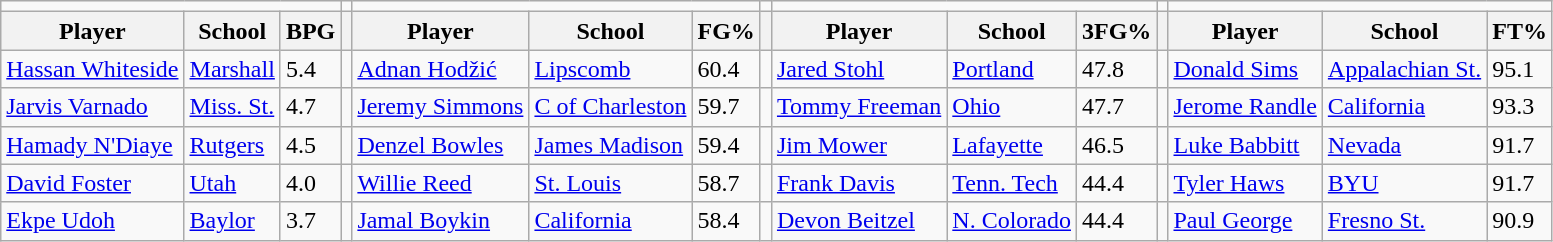<table class="wikitable" style="text-align: left;">
<tr>
<td colspan=3></td>
<td></td>
<td colspan=3></td>
<td></td>
<td colspan=3></td>
<td></td>
<td colspan=3></td>
</tr>
<tr>
<th>Player</th>
<th>School</th>
<th>BPG</th>
<th></th>
<th>Player</th>
<th>School</th>
<th>FG%</th>
<th></th>
<th>Player</th>
<th>School</th>
<th>3FG%</th>
<th></th>
<th>Player</th>
<th>School</th>
<th>FT%</th>
</tr>
<tr>
<td align="left"><a href='#'>Hassan Whiteside</a></td>
<td><a href='#'>Marshall</a></td>
<td>5.4</td>
<td></td>
<td><a href='#'>Adnan Hodžić</a></td>
<td><a href='#'>Lipscomb</a></td>
<td>60.4</td>
<td></td>
<td><a href='#'>Jared Stohl</a></td>
<td><a href='#'>Portland</a></td>
<td>47.8</td>
<td></td>
<td><a href='#'>Donald Sims</a></td>
<td><a href='#'>Appalachian St.</a></td>
<td>95.1</td>
</tr>
<tr>
<td align="left"><a href='#'>Jarvis Varnado</a></td>
<td><a href='#'>Miss. St.</a></td>
<td>4.7</td>
<td></td>
<td><a href='#'>Jeremy Simmons</a></td>
<td><a href='#'>C of Charleston</a></td>
<td>59.7</td>
<td></td>
<td><a href='#'>Tommy Freeman</a></td>
<td><a href='#'>Ohio</a></td>
<td>47.7</td>
<td></td>
<td><a href='#'>Jerome Randle</a></td>
<td><a href='#'>California</a></td>
<td>93.3</td>
</tr>
<tr>
<td align="left"><a href='#'>Hamady N'Diaye</a></td>
<td><a href='#'>Rutgers</a></td>
<td>4.5</td>
<td></td>
<td><a href='#'>Denzel Bowles</a></td>
<td><a href='#'>James Madison</a></td>
<td>59.4</td>
<td></td>
<td><a href='#'>Jim Mower</a></td>
<td><a href='#'>Lafayette</a></td>
<td>46.5</td>
<td></td>
<td><a href='#'>Luke Babbitt</a></td>
<td><a href='#'>Nevada</a></td>
<td>91.7</td>
</tr>
<tr>
<td align="left"><a href='#'>David Foster</a></td>
<td><a href='#'>Utah</a></td>
<td>4.0</td>
<td></td>
<td><a href='#'>Willie Reed</a></td>
<td><a href='#'>St. Louis</a></td>
<td>58.7</td>
<td></td>
<td><a href='#'>Frank Davis</a></td>
<td><a href='#'>Tenn. Tech</a></td>
<td>44.4</td>
<td></td>
<td><a href='#'>Tyler Haws</a></td>
<td><a href='#'>BYU</a></td>
<td>91.7</td>
</tr>
<tr>
<td align="left"><a href='#'>Ekpe Udoh</a></td>
<td><a href='#'>Baylor</a></td>
<td>3.7</td>
<td></td>
<td><a href='#'>Jamal Boykin</a></td>
<td><a href='#'>California</a></td>
<td>58.4</td>
<td></td>
<td><a href='#'>Devon Beitzel</a></td>
<td><a href='#'>N. Colorado</a></td>
<td>44.4</td>
<td></td>
<td><a href='#'>Paul George</a></td>
<td><a href='#'>Fresno St.</a></td>
<td>90.9</td>
</tr>
</table>
